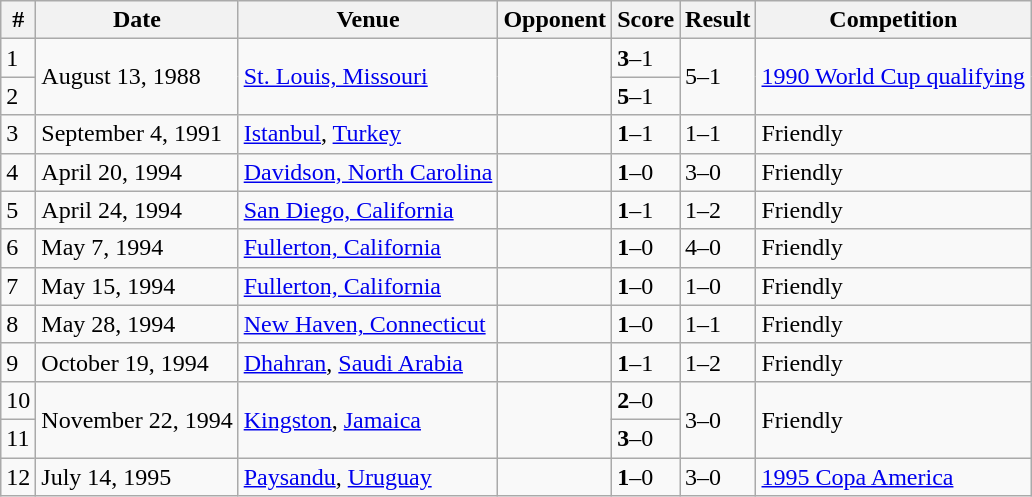<table class="wikitable collapsible expanded">
<tr>
<th>#</th>
<th>Date</th>
<th>Venue</th>
<th>Opponent</th>
<th>Score</th>
<th>Result</th>
<th>Competition</th>
</tr>
<tr>
<td>1</td>
<td rowspan=2>August 13, 1988</td>
<td rowspan=2><a href='#'>St. Louis, Missouri</a></td>
<td rowspan=2></td>
<td><strong>3</strong>–1</td>
<td rowspan=2>5–1</td>
<td rowspan=2><a href='#'>1990 World Cup qualifying</a></td>
</tr>
<tr>
<td>2</td>
<td><strong>5</strong>–1</td>
</tr>
<tr>
<td>3</td>
<td>September 4, 1991</td>
<td><a href='#'>Istanbul</a>, <a href='#'>Turkey</a></td>
<td></td>
<td><strong>1</strong>–1</td>
<td>1–1</td>
<td>Friendly</td>
</tr>
<tr>
<td>4</td>
<td>April 20, 1994</td>
<td><a href='#'>Davidson, North Carolina</a></td>
<td></td>
<td><strong>1</strong>–0</td>
<td>3–0</td>
<td>Friendly</td>
</tr>
<tr>
<td>5</td>
<td>April 24, 1994</td>
<td><a href='#'>San Diego, California</a></td>
<td></td>
<td><strong>1</strong>–1</td>
<td>1–2</td>
<td>Friendly</td>
</tr>
<tr>
<td>6</td>
<td>May 7, 1994</td>
<td><a href='#'>Fullerton, California</a></td>
<td></td>
<td><strong>1</strong>–0</td>
<td>4–0</td>
<td>Friendly</td>
</tr>
<tr>
<td>7</td>
<td>May 15, 1994</td>
<td><a href='#'>Fullerton, California</a></td>
<td></td>
<td><strong>1</strong>–0</td>
<td>1–0</td>
<td>Friendly</td>
</tr>
<tr>
<td>8</td>
<td>May 28, 1994</td>
<td><a href='#'>New Haven, Connecticut</a></td>
<td></td>
<td><strong>1</strong>–0</td>
<td>1–1</td>
<td>Friendly</td>
</tr>
<tr>
<td>9</td>
<td>October 19, 1994</td>
<td><a href='#'>Dhahran</a>, <a href='#'>Saudi Arabia</a></td>
<td></td>
<td><strong>1</strong>–1</td>
<td>1–2</td>
<td>Friendly</td>
</tr>
<tr>
<td>10</td>
<td rowspan=2>November 22, 1994</td>
<td rowspan=2><a href='#'>Kingston</a>, <a href='#'>Jamaica</a></td>
<td rowspan=2></td>
<td><strong>2</strong>–0</td>
<td rowspan=2>3–0</td>
<td rowspan=2>Friendly</td>
</tr>
<tr>
<td>11</td>
<td><strong>3</strong>–0</td>
</tr>
<tr>
<td>12</td>
<td>July 14, 1995</td>
<td><a href='#'>Paysandu</a>, <a href='#'>Uruguay</a></td>
<td></td>
<td><strong>1</strong>–0</td>
<td>3–0</td>
<td><a href='#'>1995 Copa America</a></td>
</tr>
</table>
